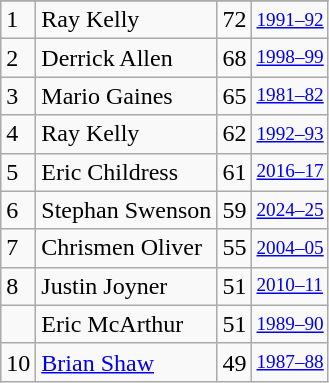<table class="wikitable">
<tr>
</tr>
<tr>
<td>1</td>
<td>Ray Kelly</td>
<td>72</td>
<td style="font-size:80%;"><a href='#'>1991–92</a></td>
</tr>
<tr>
<td>2</td>
<td>Derrick Allen</td>
<td>68</td>
<td style="font-size:80%;"><a href='#'>1998–99</a></td>
</tr>
<tr>
<td>3</td>
<td>Mario Gaines</td>
<td>65</td>
<td style="font-size:80%;"><a href='#'>1981–82</a></td>
</tr>
<tr>
<td>4</td>
<td>Ray Kelly</td>
<td>62</td>
<td style="font-size:80%;"><a href='#'>1992–93</a></td>
</tr>
<tr>
<td>5</td>
<td>Eric Childress</td>
<td>61</td>
<td style="font-size:80%;"><a href='#'>2016–17</a></td>
</tr>
<tr>
<td>6</td>
<td>Stephan Swenson</td>
<td>59</td>
<td style="font-size:80%;"><a href='#'>2024–25</a></td>
</tr>
<tr>
<td>7</td>
<td>Chrismen Oliver</td>
<td>55</td>
<td style="font-size:80%;"><a href='#'>2004–05</a></td>
</tr>
<tr>
<td>8</td>
<td>Justin Joyner</td>
<td>51</td>
<td style="font-size:80%;"><a href='#'>2010–11</a></td>
</tr>
<tr>
<td></td>
<td>Eric McArthur</td>
<td>51</td>
<td style="font-size:80%;"><a href='#'>1989–90</a></td>
</tr>
<tr>
<td>10</td>
<td><a href='#'>Brian Shaw</a></td>
<td>49</td>
<td style="font-size:80%;"><a href='#'>1987–88</a></td>
</tr>
</table>
